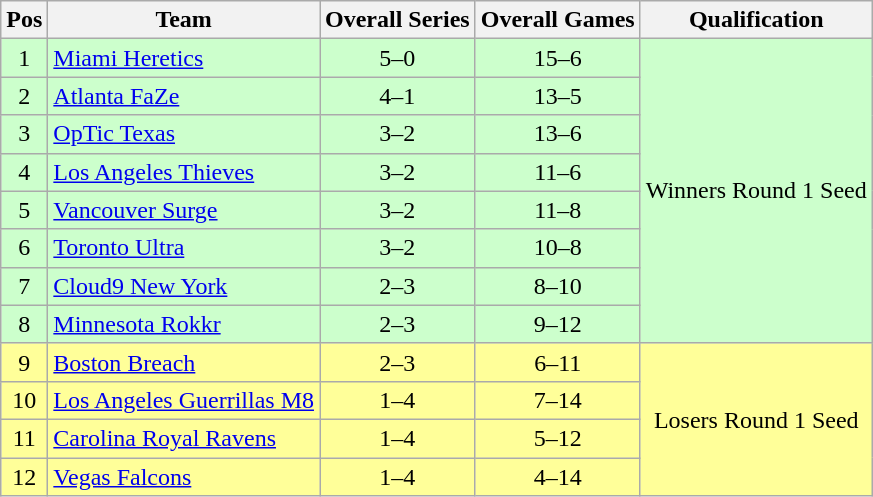<table class="wikitable" style="text-align:center">
<tr>
<th>Pos</th>
<th>Team</th>
<th>Overall Series</th>
<th>Overall Games</th>
<th>Qualification</th>
</tr>
<tr bgcolor="CCFFCC">
<td>1</td>
<td align="left"><a href='#'>Miami Heretics</a></td>
<td>5–0</td>
<td>15–6</td>
<td rowspan="8">Winners Round 1 Seed</td>
</tr>
<tr bgcolor="CCFFCC">
<td>2</td>
<td align="left"><a href='#'>Atlanta FaZe</a></td>
<td>4–1</td>
<td>13–5</td>
</tr>
<tr bgcolor="CCFFCC">
<td>3</td>
<td align="left"><a href='#'>OpTic Texas</a></td>
<td>3–2</td>
<td>13–6</td>
</tr>
<tr bgcolor="CCFFCC">
<td>4</td>
<td align="left"><a href='#'>Los Angeles Thieves</a></td>
<td>3–2</td>
<td>11–6</td>
</tr>
<tr bgcolor="CCFFCC">
<td>5</td>
<td align="left"><a href='#'>Vancouver Surge</a></td>
<td>3–2</td>
<td>11–8</td>
</tr>
<tr bgcolor="CCFFCC">
<td>6</td>
<td align="left"><a href='#'>Toronto Ultra</a></td>
<td>3–2</td>
<td>10–8</td>
</tr>
<tr bgcolor="CCFFCC">
<td>7</td>
<td align="left"><a href='#'>Cloud9 New York</a></td>
<td>2–3</td>
<td>8–10</td>
</tr>
<tr bgcolor="CCFFCC">
<td>8</td>
<td align="left"><a href='#'>Minnesota Rokkr</a></td>
<td>2–3</td>
<td>9–12</td>
</tr>
<tr bgcolor="FFFF99">
<td>9</td>
<td align="left"><a href='#'>Boston Breach</a></td>
<td>2–3</td>
<td>6–11</td>
<td rowspan="4">Losers Round 1 Seed</td>
</tr>
<tr bgcolor="FFFF99">
<td>10</td>
<td align="left"><a href='#'>Los Angeles Guerrillas M8</a></td>
<td>1–4</td>
<td>7–14</td>
</tr>
<tr bgcolor="FFFF99">
<td>11</td>
<td align="left"><a href='#'>Carolina Royal Ravens</a></td>
<td>1–4</td>
<td>5–12</td>
</tr>
<tr bgcolor="FFFF99">
<td>12</td>
<td align="left"><a href='#'>Vegas Falcons</a></td>
<td>1–4</td>
<td>4–14</td>
</tr>
</table>
